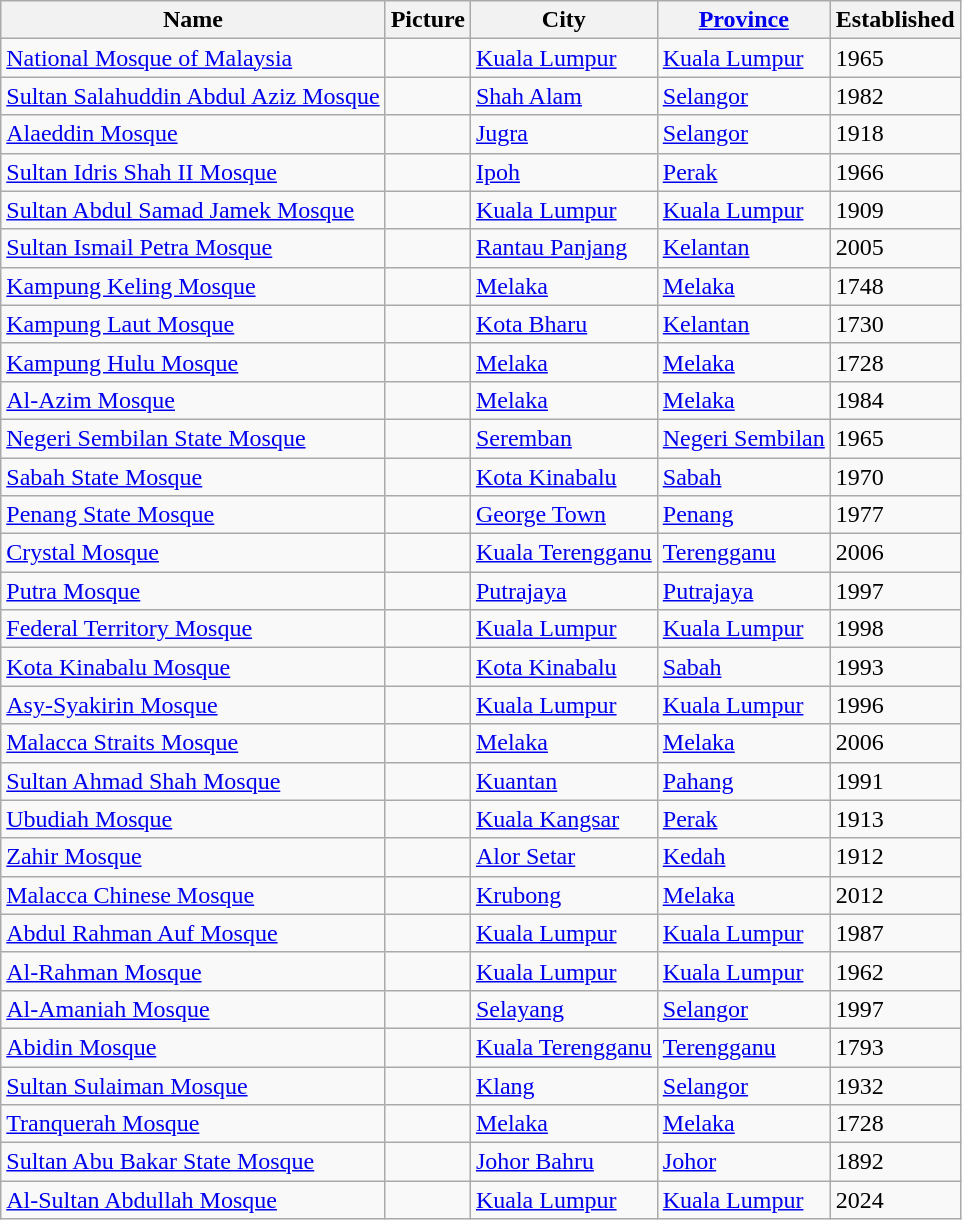<table class="wikitable sortable">
<tr>
<th>Name</th>
<th class=unsortable>Picture</th>
<th>City</th>
<th><a href='#'>Province</a></th>
<th>Established</th>
</tr>
<tr>
<td><a href='#'>National Mosque of Malaysia</a></td>
<td></td>
<td><a href='#'>Kuala Lumpur</a></td>
<td><a href='#'>Kuala Lumpur</a></td>
<td>1965</td>
</tr>
<tr>
<td><a href='#'>Sultan Salahuddin Abdul Aziz Mosque</a></td>
<td></td>
<td><a href='#'>Shah Alam</a></td>
<td><a href='#'>Selangor</a></td>
<td>1982</td>
</tr>
<tr>
<td><a href='#'>Alaeddin Mosque</a></td>
<td></td>
<td><a href='#'>Jugra</a></td>
<td><a href='#'>Selangor</a></td>
<td>1918</td>
</tr>
<tr>
<td><a href='#'>Sultan Idris Shah II Mosque</a></td>
<td></td>
<td><a href='#'>Ipoh</a></td>
<td><a href='#'>Perak</a></td>
<td>1966</td>
</tr>
<tr>
<td><a href='#'>Sultan Abdul Samad Jamek Mosque</a></td>
<td></td>
<td><a href='#'>Kuala Lumpur</a></td>
<td><a href='#'>Kuala Lumpur</a></td>
<td>1909</td>
</tr>
<tr>
<td><a href='#'>Sultan Ismail Petra Mosque</a></td>
<td></td>
<td><a href='#'>Rantau Panjang</a></td>
<td><a href='#'>Kelantan</a></td>
<td>2005</td>
</tr>
<tr>
<td><a href='#'>Kampung Keling Mosque</a></td>
<td></td>
<td><a href='#'>Melaka</a></td>
<td><a href='#'>Melaka</a></td>
<td>1748</td>
</tr>
<tr>
<td><a href='#'>Kampung Laut Mosque</a></td>
<td></td>
<td><a href='#'>Kota Bharu</a></td>
<td><a href='#'>Kelantan</a></td>
<td>1730</td>
</tr>
<tr>
<td><a href='#'>Kampung Hulu Mosque</a></td>
<td></td>
<td><a href='#'>Melaka</a></td>
<td><a href='#'>Melaka</a></td>
<td>1728</td>
</tr>
<tr>
<td><a href='#'>Al-Azim Mosque</a></td>
<td></td>
<td><a href='#'>Melaka</a></td>
<td><a href='#'>Melaka</a></td>
<td>1984</td>
</tr>
<tr>
<td><a href='#'>Negeri Sembilan State Mosque</a></td>
<td></td>
<td><a href='#'>Seremban</a></td>
<td><a href='#'>Negeri Sembilan</a></td>
<td>1965</td>
</tr>
<tr>
<td><a href='#'>Sabah State Mosque</a></td>
<td></td>
<td><a href='#'>Kota Kinabalu</a></td>
<td><a href='#'>Sabah</a></td>
<td>1970</td>
</tr>
<tr>
<td><a href='#'>Penang State Mosque</a></td>
<td></td>
<td><a href='#'>George Town</a></td>
<td><a href='#'>Penang</a></td>
<td>1977</td>
</tr>
<tr>
<td><a href='#'>Crystal Mosque</a></td>
<td></td>
<td><a href='#'>Kuala Terengganu</a></td>
<td><a href='#'>Terengganu</a></td>
<td>2006</td>
</tr>
<tr>
<td><a href='#'>Putra Mosque</a></td>
<td></td>
<td><a href='#'>Putrajaya</a></td>
<td><a href='#'>Putrajaya</a></td>
<td>1997</td>
</tr>
<tr>
<td><a href='#'>Federal Territory Mosque</a></td>
<td></td>
<td><a href='#'>Kuala Lumpur</a></td>
<td><a href='#'>Kuala Lumpur</a></td>
<td>1998</td>
</tr>
<tr>
<td><a href='#'>Kota Kinabalu Mosque</a></td>
<td></td>
<td><a href='#'>Kota Kinabalu</a></td>
<td><a href='#'>Sabah</a></td>
<td>1993</td>
</tr>
<tr>
<td><a href='#'>Asy-Syakirin Mosque</a></td>
<td></td>
<td><a href='#'>Kuala Lumpur</a></td>
<td><a href='#'>Kuala Lumpur</a></td>
<td>1996</td>
</tr>
<tr>
<td><a href='#'>Malacca Straits Mosque</a></td>
<td></td>
<td><a href='#'>Melaka</a></td>
<td><a href='#'>Melaka</a></td>
<td>2006</td>
</tr>
<tr>
<td><a href='#'>Sultan Ahmad Shah Mosque</a></td>
<td></td>
<td><a href='#'>Kuantan</a></td>
<td><a href='#'>Pahang</a></td>
<td>1991</td>
</tr>
<tr>
<td><a href='#'>Ubudiah Mosque</a></td>
<td></td>
<td><a href='#'>Kuala Kangsar</a></td>
<td><a href='#'>Perak</a></td>
<td>1913</td>
</tr>
<tr>
<td><a href='#'>Zahir Mosque</a></td>
<td></td>
<td><a href='#'>Alor Setar</a></td>
<td><a href='#'>Kedah</a></td>
<td>1912</td>
</tr>
<tr>
<td><a href='#'>Malacca Chinese Mosque</a></td>
<td></td>
<td><a href='#'>Krubong</a></td>
<td><a href='#'>Melaka</a></td>
<td>2012</td>
</tr>
<tr>
<td><a href='#'>Abdul Rahman Auf Mosque</a></td>
<td></td>
<td><a href='#'>Kuala Lumpur</a></td>
<td><a href='#'>Kuala Lumpur</a></td>
<td>1987</td>
</tr>
<tr>
<td><a href='#'>Al-Rahman Mosque</a></td>
<td></td>
<td><a href='#'>Kuala Lumpur</a></td>
<td><a href='#'>Kuala Lumpur</a></td>
<td>1962</td>
</tr>
<tr>
<td><a href='#'>Al-Amaniah Mosque</a></td>
<td></td>
<td><a href='#'>Selayang</a></td>
<td><a href='#'>Selangor</a></td>
<td>1997</td>
</tr>
<tr>
<td><a href='#'>Abidin Mosque</a></td>
<td></td>
<td><a href='#'>Kuala Terengganu</a></td>
<td><a href='#'>Terengganu</a></td>
<td>1793</td>
</tr>
<tr>
<td><a href='#'>Sultan Sulaiman Mosque</a></td>
<td></td>
<td><a href='#'>Klang</a></td>
<td><a href='#'>Selangor</a></td>
<td>1932</td>
</tr>
<tr>
<td><a href='#'>Tranquerah Mosque</a></td>
<td></td>
<td><a href='#'>Melaka</a></td>
<td><a href='#'>Melaka</a></td>
<td>1728</td>
</tr>
<tr>
<td><a href='#'>Sultan Abu Bakar State Mosque</a></td>
<td></td>
<td><a href='#'>Johor Bahru</a></td>
<td><a href='#'>Johor</a></td>
<td>1892</td>
</tr>
<tr>
<td><a href='#'>Al-Sultan Abdullah Mosque</a></td>
<td></td>
<td><a href='#'>Kuala Lumpur</a></td>
<td><a href='#'>Kuala Lumpur</a></td>
<td>2024</td>
</tr>
</table>
